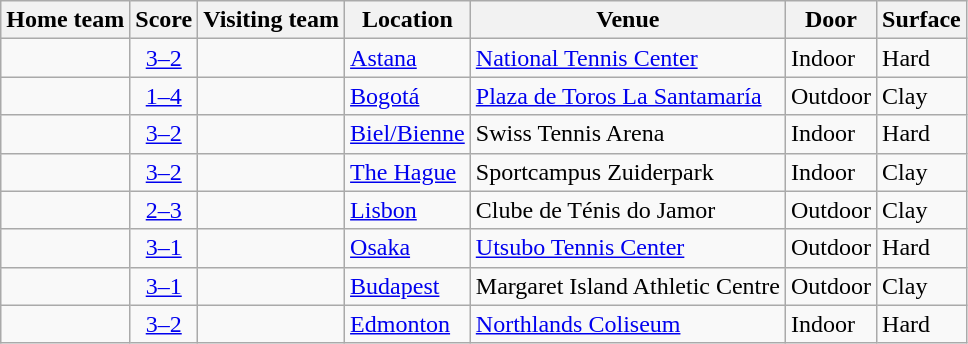<table class="wikitable" style="border:1px solid #aaa;">
<tr>
<th>Home team</th>
<th>Score</th>
<th>Visiting team</th>
<th>Location</th>
<th>Venue</th>
<th>Door</th>
<th>Surface</th>
</tr>
<tr>
<td><strong></strong></td>
<td style="text-align:center;"><a href='#'>3–2</a></td>
<td></td>
<td><a href='#'>Astana</a></td>
<td><a href='#'>National Tennis Center</a></td>
<td>Indoor</td>
<td>Hard</td>
</tr>
<tr>
<td></td>
<td style="text-align:center;"><a href='#'>1–4</a></td>
<td><strong></strong></td>
<td><a href='#'>Bogotá</a></td>
<td><a href='#'>Plaza de Toros La Santamaría</a></td>
<td>Outdoor</td>
<td>Clay</td>
</tr>
<tr>
<td><strong></strong></td>
<td style="text-align:center;"><a href='#'>3–2</a></td>
<td></td>
<td><a href='#'>Biel/Bienne</a></td>
<td>Swiss Tennis Arena</td>
<td>Indoor</td>
<td>Hard</td>
</tr>
<tr>
<td><strong></strong></td>
<td style="text-align:center;"><a href='#'>3–2</a></td>
<td></td>
<td><a href='#'>The Hague</a></td>
<td>Sportcampus Zuiderpark</td>
<td>Indoor</td>
<td>Clay</td>
</tr>
<tr>
<td></td>
<td style="text-align:center;"><a href='#'>2–3</a></td>
<td><strong></strong></td>
<td><a href='#'>Lisbon</a></td>
<td>Clube de Ténis do Jamor</td>
<td>Outdoor</td>
<td>Clay</td>
</tr>
<tr>
<td><strong></strong></td>
<td style="text-align:center;"><a href='#'>3–1</a></td>
<td></td>
<td><a href='#'>Osaka</a></td>
<td><a href='#'>Utsubo Tennis Center</a></td>
<td>Outdoor</td>
<td>Hard</td>
</tr>
<tr>
<td><strong></strong></td>
<td style="text-align:center;"><a href='#'>3–1</a></td>
<td></td>
<td><a href='#'>Budapest</a></td>
<td>Margaret Island Athletic Centre</td>
<td>Outdoor</td>
<td>Clay</td>
</tr>
<tr>
<td><strong></strong></td>
<td style="text-align:center;"><a href='#'>3–2</a></td>
<td></td>
<td><a href='#'>Edmonton</a></td>
<td><a href='#'>Northlands Coliseum</a></td>
<td>Indoor</td>
<td>Hard</td>
</tr>
</table>
